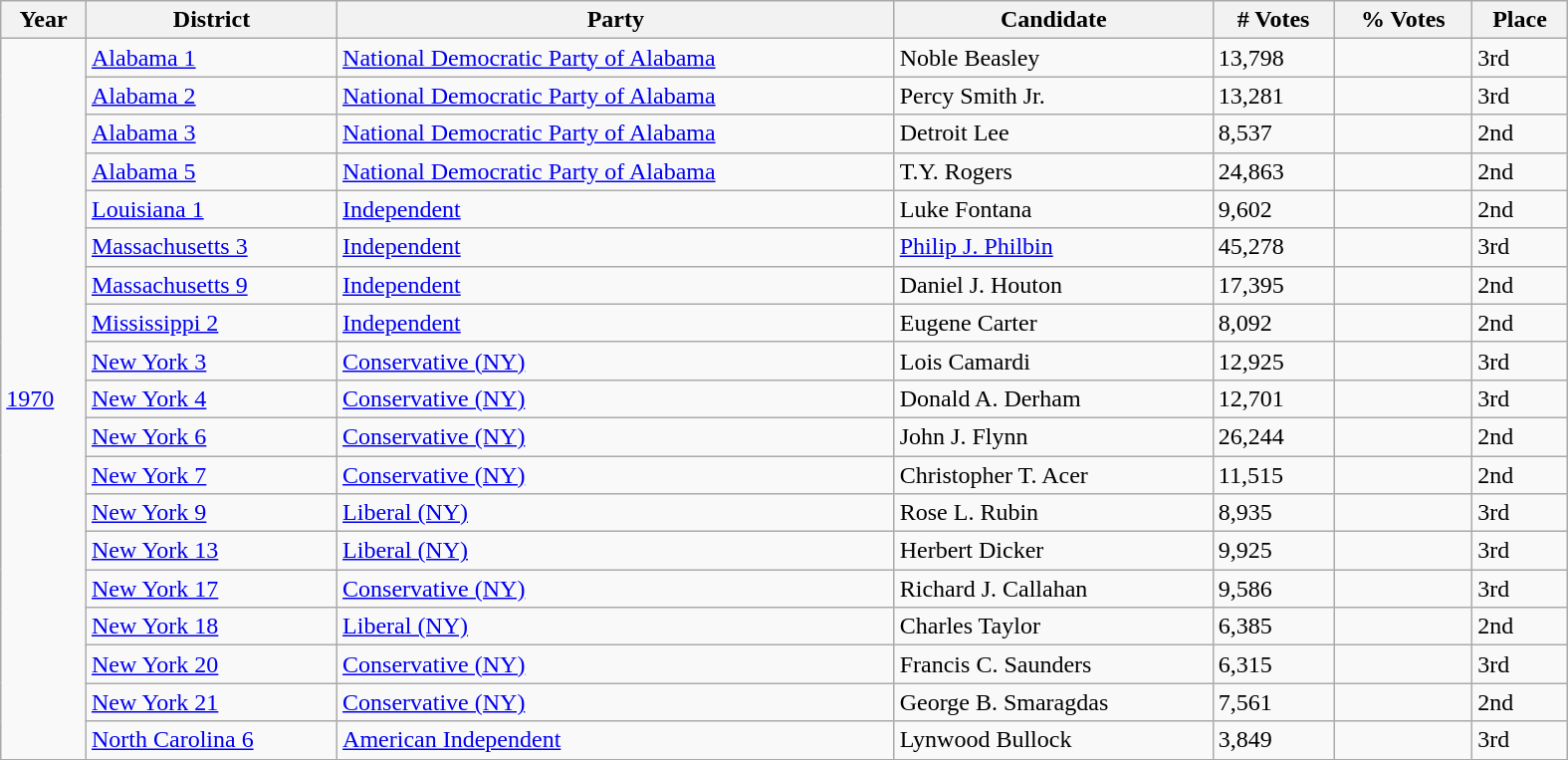<table class="wikitable sortable collapsible collapsed" style="width:1050px">
<tr>
<th>Year</th>
<th>District</th>
<th>Party</th>
<th>Candidate</th>
<th># Votes</th>
<th>% Votes</th>
<th>Place</th>
</tr>
<tr>
<td rowspan=19><a href='#'>1970</a></td>
<td><a href='#'>Alabama 1</a></td>
<td><a href='#'>National Democratic Party of Alabama</a></td>
<td>Noble Beasley</td>
<td>13,798</td>
<td></td>
<td>3rd</td>
</tr>
<tr>
<td><a href='#'>Alabama 2</a></td>
<td><a href='#'>National Democratic Party of Alabama</a></td>
<td>Percy Smith Jr.</td>
<td>13,281</td>
<td></td>
<td>3rd</td>
</tr>
<tr>
<td><a href='#'>Alabama 3</a></td>
<td><a href='#'>National Democratic Party of Alabama</a></td>
<td>Detroit Lee</td>
<td>8,537</td>
<td></td>
<td>2nd</td>
</tr>
<tr>
<td><a href='#'>Alabama 5</a></td>
<td><a href='#'>National Democratic Party of Alabama</a></td>
<td>T.Y. Rogers</td>
<td>24,863</td>
<td></td>
<td>2nd</td>
</tr>
<tr>
<td><a href='#'>Louisiana 1</a></td>
<td><a href='#'>Independent</a></td>
<td>Luke Fontana</td>
<td>9,602</td>
<td></td>
<td>2nd</td>
</tr>
<tr>
<td><a href='#'>Massachusetts 3</a></td>
<td><a href='#'>Independent</a></td>
<td><a href='#'>Philip J. Philbin</a></td>
<td>45,278</td>
<td></td>
<td>3rd</td>
</tr>
<tr>
<td><a href='#'>Massachusetts 9</a></td>
<td><a href='#'>Independent</a></td>
<td>Daniel J. Houton</td>
<td>17,395</td>
<td></td>
<td>2nd</td>
</tr>
<tr>
<td><a href='#'>Mississippi 2</a></td>
<td><a href='#'>Independent</a></td>
<td>Eugene Carter</td>
<td>8,092</td>
<td></td>
<td>2nd</td>
</tr>
<tr>
<td><a href='#'>New York 3</a></td>
<td><a href='#'>Conservative (NY)</a></td>
<td>Lois Camardi</td>
<td>12,925</td>
<td></td>
<td>3rd</td>
</tr>
<tr>
<td><a href='#'>New York 4</a></td>
<td><a href='#'>Conservative (NY)</a></td>
<td>Donald A. Derham</td>
<td>12,701</td>
<td></td>
<td>3rd</td>
</tr>
<tr>
<td><a href='#'>New York 6</a></td>
<td><a href='#'>Conservative (NY)</a></td>
<td>John J. Flynn</td>
<td>26,244</td>
<td></td>
<td>2nd</td>
</tr>
<tr>
<td><a href='#'>New York 7</a></td>
<td><a href='#'>Conservative (NY)</a></td>
<td>Christopher T. Acer</td>
<td>11,515</td>
<td></td>
<td>2nd</td>
</tr>
<tr>
<td><a href='#'>New York 9</a></td>
<td><a href='#'>Liberal (NY)</a></td>
<td>Rose L. Rubin</td>
<td>8,935</td>
<td></td>
<td>3rd</td>
</tr>
<tr>
<td><a href='#'>New York 13</a></td>
<td><a href='#'>Liberal (NY)</a></td>
<td>Herbert Dicker</td>
<td>9,925</td>
<td></td>
<td>3rd</td>
</tr>
<tr>
<td><a href='#'>New York 17</a></td>
<td><a href='#'>Conservative (NY)</a></td>
<td>Richard J. Callahan</td>
<td>9,586</td>
<td></td>
<td>3rd</td>
</tr>
<tr>
<td><a href='#'>New York 18</a></td>
<td><a href='#'>Liberal (NY)</a></td>
<td>Charles Taylor</td>
<td>6,385</td>
<td></td>
<td>2nd</td>
</tr>
<tr>
<td><a href='#'>New York 20</a></td>
<td><a href='#'>Conservative (NY)</a></td>
<td>Francis C. Saunders</td>
<td>6,315</td>
<td></td>
<td>3rd</td>
</tr>
<tr>
<td><a href='#'>New York 21</a></td>
<td><a href='#'>Conservative (NY)</a></td>
<td>George B. Smaragdas</td>
<td>7,561</td>
<td></td>
<td>2nd</td>
</tr>
<tr>
<td><a href='#'>North Carolina 6</a></td>
<td><a href='#'>American Independent</a></td>
<td>Lynwood Bullock</td>
<td>3,849</td>
<td></td>
<td>3rd</td>
</tr>
<tr>
</tr>
</table>
